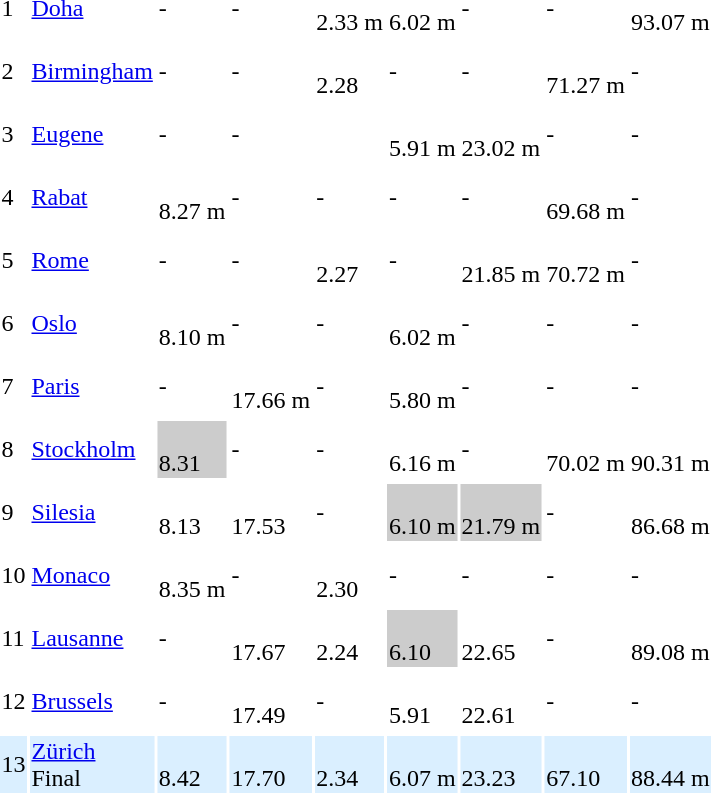<table>
<tr>
<td>1</td>
<td><a href='#'>Doha</a></td>
<td>-</td>
<td>-</td>
<td><br>2.33 m </td>
<td><br>6.02 m</td>
<td>-</td>
<td>-</td>
<td><br>93.07 m    </td>
</tr>
<tr>
</tr>
<tr>
<td>2</td>
<td><a href='#'>Birmingham</a></td>
<td>-</td>
<td>-</td>
<td><br>2.28 </td>
<td>-</td>
<td>-</td>
<td><br>71.27 m    </td>
<td>-</td>
</tr>
<tr>
</tr>
<tr>
<td>3</td>
<td><a href='#'>Eugene</a></td>
<td>-</td>
<td>-</td>
<td></td>
<td><br>5.91 m</td>
<td><br>23.02 m </td>
<td>-</td>
<td>-</td>
</tr>
<tr>
</tr>
<tr>
<td>4</td>
<td><a href='#'>Rabat</a></td>
<td><br>8.27 m</td>
<td>-</td>
<td>-</td>
<td>-</td>
<td>-</td>
<td><br>69.68 m</td>
<td>-</td>
</tr>
<tr>
</tr>
<tr>
<td>5</td>
<td><a href='#'>Rome</a></td>
<td>-</td>
<td>-</td>
<td><br>2.27 </td>
<td>-</td>
<td><br>21.85 m</td>
<td><br>70.72 m </td>
<td>-</td>
</tr>
<tr>
</tr>
<tr>
<td>6</td>
<td><a href='#'>Oslo</a></td>
<td><br>8.10 m</td>
<td>-</td>
<td>-</td>
<td><br>6.02 m  </td>
<td>-</td>
<td>-</td>
<td>-</td>
</tr>
<tr>
</tr>
<tr>
<td>7</td>
<td><a href='#'>Paris</a></td>
<td>-</td>
<td><br>17.66 m</td>
<td>-</td>
<td><br>5.80 m</td>
<td>-</td>
<td>-</td>
<td>-</td>
</tr>
<tr>
</tr>
<tr>
<td>8</td>
<td><a href='#'>Stockholm</a></td>
<td style="background:#ccc;"><br>8.31</td>
<td>-</td>
<td>-</td>
<td><br>6.16 m  </td>
<td>-</td>
<td><br>70.02 m </td>
<td><br>90.31 m </td>
</tr>
<tr>
</tr>
<tr>
<td>9</td>
<td><a href='#'>Silesia</a></td>
<td><br>8.13 </td>
<td><br>17.53</td>
<td>-</td>
<td style="background:#ccc;"><br>6.10 m </td>
<td style="background:#ccc;"><br>21.79 m</td>
<td>-</td>
<td><br>86.68 m</td>
</tr>
<tr>
</tr>
<tr>
<td>10</td>
<td><a href='#'>Monaco</a></td>
<td><br>8.35 m </td>
<td>-</td>
<td><br>2.30</td>
<td>-</td>
<td>-</td>
<td>-</td>
<td>-</td>
</tr>
<tr>
</tr>
<tr>
<td>11</td>
<td><a href='#'>Lausanne</a></td>
<td>-</td>
<td><br>17.67</td>
<td><br>2.24</td>
<td style="background:#ccc;"><br>6.10 </td>
<td><br>22.65</td>
<td>-</td>
<td><br>89.08 m</td>
</tr>
<tr>
</tr>
<tr>
<td>12</td>
<td><a href='#'>Brussels</a></td>
<td>-</td>
<td><br>17.49</td>
<td>-</td>
<td><br>5.91</td>
<td><br>22.61 </td>
<td>-</td>
<td>-</td>
</tr>
<tr>
</tr>
<tr bgcolor=#DAEFFF>
<td>13</td>
<td><a href='#'>Zürich</a><br>Final</td>
<td><br>8.42</td>
<td><br>17.70 </td>
<td><br>2.34 </td>
<td><br>6.07 m </td>
<td><br>23.23    </td>
<td><br>67.10</td>
<td><br>88.44 m</td>
</tr>
</table>
